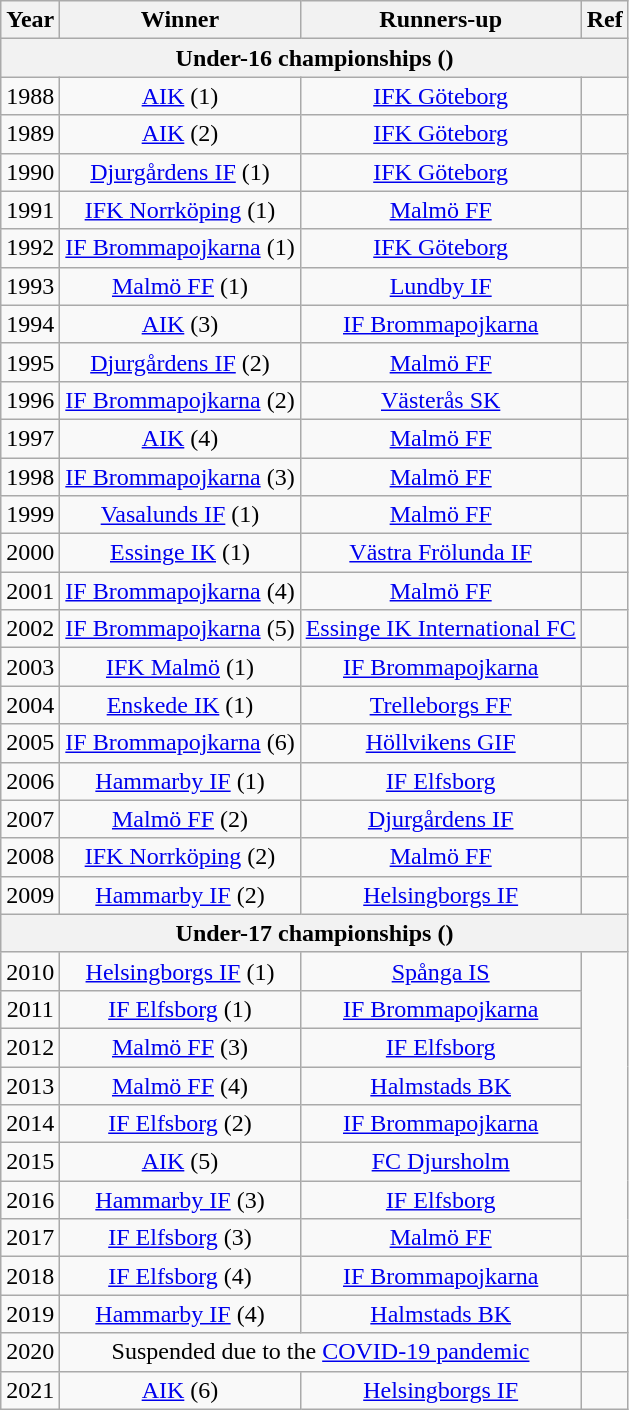<table class="wikitable sortable plainrowheaders" style="text-align: center;">
<tr>
<th>Year</th>
<th>Winner</th>
<th>Runners-up</th>
<th>Ref</th>
</tr>
<tr>
<th colspan=4>Under-16 championships ()</th>
</tr>
<tr>
<td>1988</td>
<td><a href='#'>AIK</a> (1)</td>
<td><a href='#'>IFK Göteborg</a></td>
<td></td>
</tr>
<tr>
<td>1989</td>
<td><a href='#'>AIK</a> (2)</td>
<td><a href='#'>IFK Göteborg</a></td>
<td></td>
</tr>
<tr>
<td>1990</td>
<td><a href='#'>Djurgårdens IF</a> (1)</td>
<td><a href='#'>IFK Göteborg</a></td>
<td></td>
</tr>
<tr>
<td>1991</td>
<td><a href='#'>IFK Norrköping</a> (1)</td>
<td><a href='#'>Malmö FF</a></td>
<td></td>
</tr>
<tr>
<td>1992</td>
<td><a href='#'>IF Brommapojkarna</a> (1)</td>
<td><a href='#'>IFK Göteborg</a></td>
<td></td>
</tr>
<tr>
<td>1993</td>
<td><a href='#'>Malmö FF</a> (1)</td>
<td><a href='#'>Lundby IF</a></td>
<td></td>
</tr>
<tr>
<td>1994</td>
<td><a href='#'>AIK</a> (3)</td>
<td><a href='#'>IF Brommapojkarna</a></td>
<td></td>
</tr>
<tr>
<td>1995</td>
<td><a href='#'>Djurgårdens IF</a> (2)</td>
<td><a href='#'>Malmö FF</a></td>
<td></td>
</tr>
<tr>
<td>1996</td>
<td><a href='#'>IF Brommapojkarna</a> (2)</td>
<td><a href='#'>Västerås SK</a></td>
<td></td>
</tr>
<tr>
<td>1997</td>
<td><a href='#'>AIK</a> (4)</td>
<td><a href='#'>Malmö FF</a></td>
<td></td>
</tr>
<tr>
<td>1998</td>
<td><a href='#'>IF Brommapojkarna</a> (3)</td>
<td><a href='#'>Malmö FF</a></td>
<td></td>
</tr>
<tr>
<td>1999</td>
<td><a href='#'>Vasalunds IF</a> (1)</td>
<td><a href='#'>Malmö FF</a></td>
<td></td>
</tr>
<tr>
<td>2000</td>
<td><a href='#'>Essinge IK</a> (1)</td>
<td><a href='#'>Västra Frölunda IF</a></td>
<td></td>
</tr>
<tr>
<td>2001</td>
<td><a href='#'>IF Brommapojkarna</a> (4)</td>
<td><a href='#'>Malmö FF</a></td>
<td></td>
</tr>
<tr>
<td>2002</td>
<td><a href='#'>IF Brommapojkarna</a> (5)</td>
<td><a href='#'>Essinge IK International FC</a></td>
<td></td>
</tr>
<tr>
<td>2003</td>
<td><a href='#'>IFK Malmö</a> (1)</td>
<td><a href='#'>IF Brommapojkarna</a></td>
<td></td>
</tr>
<tr>
<td>2004</td>
<td><a href='#'>Enskede IK</a> (1)</td>
<td><a href='#'>Trelleborgs FF</a></td>
<td></td>
</tr>
<tr>
<td>2005</td>
<td><a href='#'>IF Brommapojkarna</a> (6)</td>
<td><a href='#'>Höllvikens GIF</a></td>
<td></td>
</tr>
<tr>
<td>2006</td>
<td><a href='#'>Hammarby IF</a> (1)</td>
<td><a href='#'>IF Elfsborg</a></td>
<td></td>
</tr>
<tr>
<td>2007</td>
<td><a href='#'>Malmö FF</a> (2)</td>
<td><a href='#'>Djurgårdens IF</a></td>
<td></td>
</tr>
<tr>
<td>2008</td>
<td><a href='#'>IFK Norrköping</a> (2)</td>
<td><a href='#'>Malmö FF</a></td>
<td></td>
</tr>
<tr>
<td>2009</td>
<td><a href='#'>Hammarby IF</a> (2)</td>
<td><a href='#'>Helsingborgs IF</a></td>
<td></td>
</tr>
<tr>
<th colspan=4>Under-17 championships ()</th>
</tr>
<tr>
<td>2010</td>
<td><a href='#'>Helsingborgs IF</a> (1)</td>
<td><a href='#'>Spånga IS</a></td>
<td rowspan=8></td>
</tr>
<tr>
<td>2011</td>
<td><a href='#'>IF Elfsborg</a> (1)</td>
<td><a href='#'>IF Brommapojkarna</a></td>
</tr>
<tr>
<td>2012</td>
<td><a href='#'>Malmö FF</a> (3)</td>
<td><a href='#'>IF Elfsborg</a></td>
</tr>
<tr>
<td>2013</td>
<td><a href='#'>Malmö FF</a> (4)</td>
<td><a href='#'>Halmstads BK</a></td>
</tr>
<tr>
<td>2014</td>
<td><a href='#'>IF Elfsborg</a> (2)</td>
<td><a href='#'>IF Brommapojkarna</a></td>
</tr>
<tr>
<td>2015</td>
<td><a href='#'>AIK</a> (5)</td>
<td><a href='#'>FC Djursholm</a></td>
</tr>
<tr>
<td>2016</td>
<td><a href='#'>Hammarby IF</a> (3)</td>
<td><a href='#'>IF Elfsborg</a></td>
</tr>
<tr>
<td>2017</td>
<td><a href='#'>IF Elfsborg</a> (3)</td>
<td><a href='#'>Malmö FF</a></td>
</tr>
<tr>
<td>2018</td>
<td><a href='#'>IF Elfsborg</a> (4)</td>
<td><a href='#'>IF Brommapojkarna</a></td>
<td></td>
</tr>
<tr>
<td>2019</td>
<td><a href='#'>Hammarby IF</a> (4)</td>
<td><a href='#'>Halmstads BK</a></td>
<td></td>
</tr>
<tr>
<td>2020</td>
<td colspan=2>Suspended due to the <a href='#'>COVID-19 pandemic</a></td>
<td></td>
</tr>
<tr>
<td>2021</td>
<td><a href='#'>AIK</a> (6)</td>
<td><a href='#'>Helsingborgs IF</a></td>
<td></td>
</tr>
</table>
